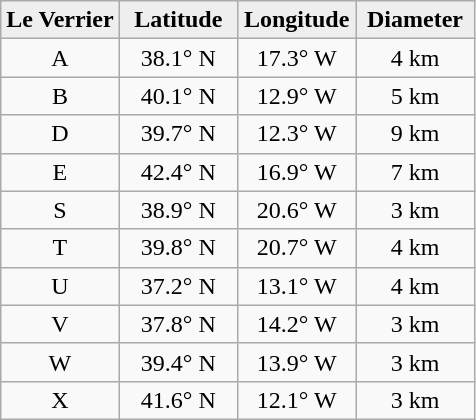<table class="wikitable">
<tr>
<th width="25%" style="background:#eeeeee;">Le Verrier</th>
<th width="25%" style="background:#eeeeee;">Latitude</th>
<th width="25%" style="background:#eeeeee;">Longitude</th>
<th width="25%" style="background:#eeeeee;">Diameter</th>
</tr>
<tr>
<td align="center">A</td>
<td align="center">38.1° N</td>
<td align="center">17.3° W</td>
<td align="center">4 km</td>
</tr>
<tr>
<td align="center">B</td>
<td align="center">40.1° N</td>
<td align="center">12.9° W</td>
<td align="center">5 km</td>
</tr>
<tr>
<td align="center">D</td>
<td align="center">39.7° N</td>
<td align="center">12.3° W</td>
<td align="center">9 km</td>
</tr>
<tr>
<td align="center">E</td>
<td align="center">42.4° N</td>
<td align="center">16.9° W</td>
<td align="center">7 km</td>
</tr>
<tr>
<td align="center">S</td>
<td align="center">38.9° N</td>
<td align="center">20.6° W</td>
<td align="center">3 km</td>
</tr>
<tr>
<td align="center">T</td>
<td align="center">39.8° N</td>
<td align="center">20.7° W</td>
<td align="center">4 km</td>
</tr>
<tr>
<td align="center">U</td>
<td align="center">37.2° N</td>
<td align="center">13.1° W</td>
<td align="center">4 km</td>
</tr>
<tr>
<td align="center">V</td>
<td align="center">37.8° N</td>
<td align="center">14.2° W</td>
<td align="center">3 km</td>
</tr>
<tr>
<td align="center">W</td>
<td align="center">39.4° N</td>
<td align="center">13.9° W</td>
<td align="center">3 km</td>
</tr>
<tr>
<td align="center">X</td>
<td align="center">41.6° N</td>
<td align="center">12.1° W</td>
<td align="center">3 km</td>
</tr>
</table>
